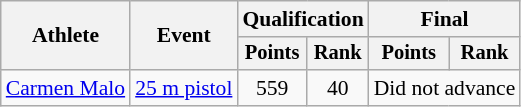<table class="wikitable" style="font-size:90%">
<tr>
<th rowspan="2">Athlete</th>
<th rowspan="2">Event</th>
<th colspan="2">Qualification</th>
<th colspan="2">Final</th>
</tr>
<tr style="font-size:95%">
<th>Points</th>
<th>Rank</th>
<th>Points</th>
<th>Rank</th>
</tr>
<tr align=center>
<td align=left><a href='#'>Carmen Malo</a></td>
<td align=left><a href='#'>25 m pistol</a></td>
<td>559</td>
<td>40</td>
<td colspan=2>Did not advance</td>
</tr>
</table>
